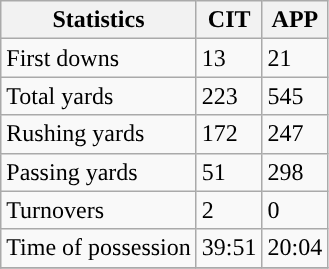<table class="wikitable" style="float: left;">
<tr>
<th>Statistics</th>
<th>CIT</th>
<th>APP</th>
</tr>
<tr>
<td>First downs</td>
<td>13</td>
<td>21</td>
</tr>
<tr>
<td>Total yards</td>
<td>223</td>
<td>545</td>
</tr>
<tr>
<td>Rushing yards</td>
<td>172</td>
<td>247</td>
</tr>
<tr>
<td>Passing yards</td>
<td>51</td>
<td>298</td>
</tr>
<tr>
<td>Turnovers</td>
<td>2</td>
<td>0</td>
</tr>
<tr>
<td>Time of possession</td>
<td>39:51</td>
<td>20:04</td>
</tr>
<tr>
</tr>
</table>
